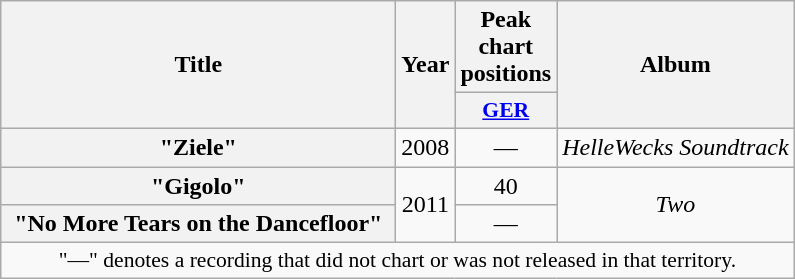<table class="wikitable plainrowheaders" style="text-align:center;">
<tr>
<th scope="col" rowspan="2" style="width:16em;">Title</th>
<th scope="col" rowspan="2" style="width:2em;">Year</th>
<th scope="col" colspan="1">Peak chart positions</th>
<th scope="col" rowspan="2">Album</th>
</tr>
<tr>
<th scope="col" style="width:2.5em;font-size:90%;"><a href='#'>GER</a><br></th>
</tr>
<tr>
<th scope="row">"Ziele"<br></th>
<td>2008</td>
<td>—</td>
<td><em>HelleWecks Soundtrack</em></td>
</tr>
<tr>
<th scope="row">"Gigolo"<br></th>
<td rowspan="2">2011</td>
<td>40</td>
<td rowspan="2"><em>Two</em></td>
</tr>
<tr>
<th scope="row">"No More Tears on the Dancefloor"<br></th>
<td>—</td>
</tr>
<tr>
<td colspan="14" style="font-size:90%">"—" denotes a recording that did not chart or was not released in that territory.</td>
</tr>
</table>
